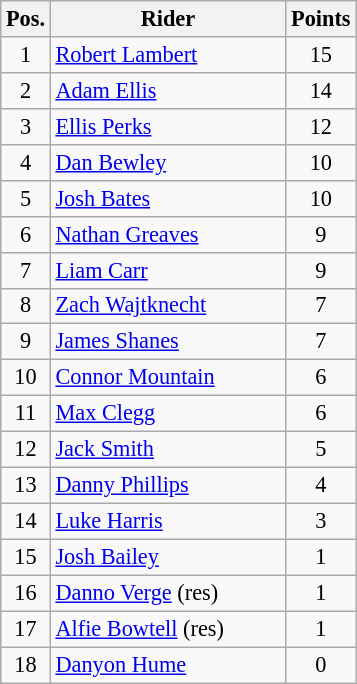<table class=wikitable style="font-size:93%;">
<tr>
<th width=25px>Pos.</th>
<th width=150px>Rider</th>
<th width=40px>Points</th>
</tr>
<tr align=center>
<td>1</td>
<td align=left><a href='#'>Robert Lambert</a></td>
<td>15</td>
</tr>
<tr align=center>
<td>2</td>
<td align=left><a href='#'>Adam Ellis</a></td>
<td>14</td>
</tr>
<tr align=center>
<td>3</td>
<td align=left><a href='#'>Ellis Perks</a></td>
<td>12</td>
</tr>
<tr align=center>
<td>4</td>
<td align=left><a href='#'>Dan Bewley</a></td>
<td>10</td>
</tr>
<tr align=center>
<td>5</td>
<td align=left><a href='#'>Josh Bates</a></td>
<td>10</td>
</tr>
<tr align=center>
<td>6</td>
<td align=left><a href='#'>Nathan Greaves</a></td>
<td>9</td>
</tr>
<tr align=center>
<td>7</td>
<td align=left><a href='#'>Liam Carr</a></td>
<td>9</td>
</tr>
<tr align=center>
<td>8</td>
<td align=left><a href='#'>Zach Wajtknecht</a></td>
<td>7</td>
</tr>
<tr align=center>
<td>9</td>
<td align=left><a href='#'>James Shanes</a></td>
<td>7</td>
</tr>
<tr align=center>
<td>10</td>
<td align=left><a href='#'>Connor Mountain</a></td>
<td>6</td>
</tr>
<tr align=center>
<td>11</td>
<td align=left><a href='#'>Max Clegg</a></td>
<td>6</td>
</tr>
<tr align=center>
<td>12</td>
<td align=left><a href='#'>Jack Smith</a></td>
<td>5</td>
</tr>
<tr align=center>
<td>13</td>
<td align=left><a href='#'>Danny Phillips</a></td>
<td>4</td>
</tr>
<tr align=center>
<td>14</td>
<td align=left><a href='#'>Luke Harris</a></td>
<td>3</td>
</tr>
<tr align=center>
<td>15</td>
<td align=left><a href='#'>Josh Bailey</a></td>
<td>1</td>
</tr>
<tr align=center>
<td>16</td>
<td align=left><a href='#'>Danno Verge</a> (res)</td>
<td>1</td>
</tr>
<tr align=center>
<td>17</td>
<td align=left><a href='#'>Alfie Bowtell</a> (res)</td>
<td>1</td>
</tr>
<tr align=center>
<td>18</td>
<td align=left><a href='#'>Danyon Hume</a></td>
<td>0</td>
</tr>
</table>
